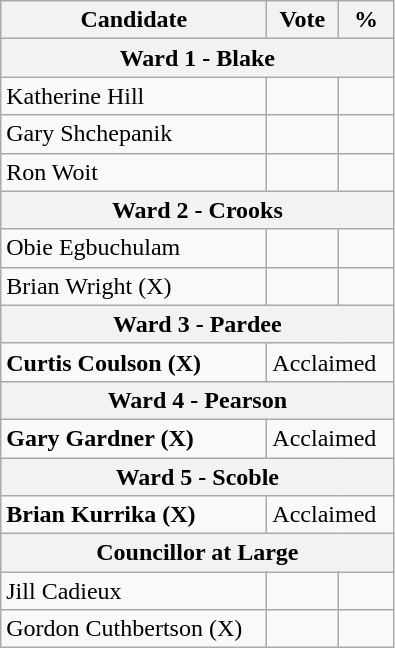<table class="wikitable">
<tr>
<th bgcolor="#DDDDFF" width="170px">Candidate</th>
<th bgcolor="#DDDDFF" width="40px">Vote</th>
<th bgcolor="#DDDDFF" width="30px">%</th>
</tr>
<tr>
<th colspan="3">Ward 1 - Blake</th>
</tr>
<tr>
<td>Katherine Hill</td>
<td></td>
<td></td>
</tr>
<tr>
<td>Gary Shchepanik</td>
<td></td>
<td></td>
</tr>
<tr>
<td>Ron Woit</td>
<td></td>
<td></td>
</tr>
<tr>
<th colspan="3">Ward 2 - Crooks</th>
</tr>
<tr>
<td>Obie Egbuchulam</td>
<td></td>
<td></td>
</tr>
<tr>
<td>Brian Wright (X)</td>
<td></td>
<td></td>
</tr>
<tr>
<th colspan="3">Ward 3 - Pardee</th>
</tr>
<tr>
<td><strong>Curtis Coulson (X)</strong></td>
<td colspan="2">Acclaimed</td>
</tr>
<tr>
<th colspan="3">Ward 4 - Pearson</th>
</tr>
<tr>
<td><strong>Gary Gardner (X)</strong></td>
<td colspan="2">Acclaimed</td>
</tr>
<tr>
<th colspan="3">Ward 5 - Scoble</th>
</tr>
<tr>
<td><strong>Brian Kurrika (X)</strong></td>
<td colspan="2">Acclaimed</td>
</tr>
<tr>
<th colspan="3">Councillor at Large</th>
</tr>
<tr>
<td>Jill Cadieux</td>
<td></td>
<td></td>
</tr>
<tr>
<td>Gordon Cuthbertson (X)</td>
<td></td>
<td></td>
</tr>
</table>
